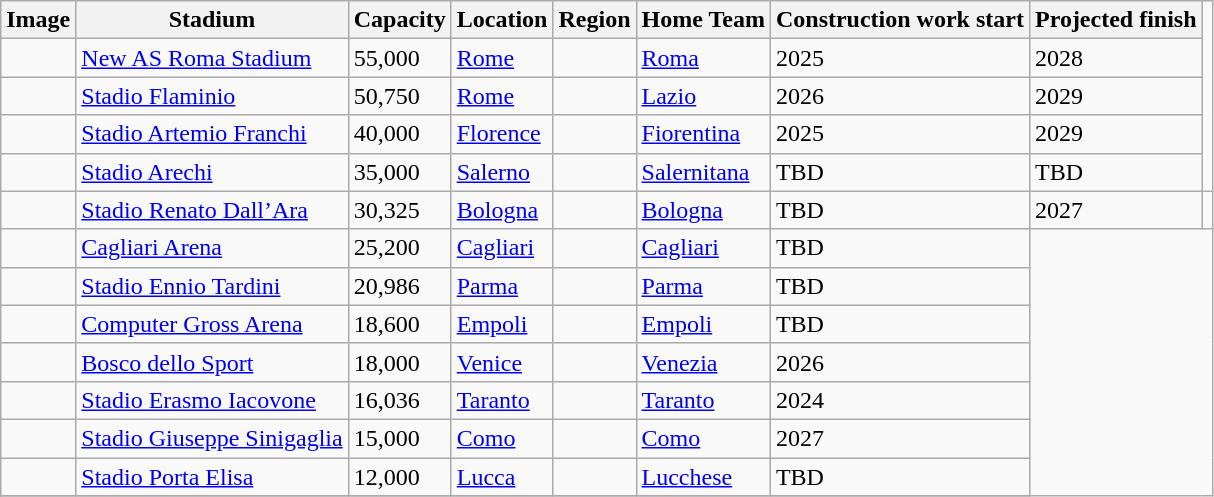<table class="wikitable sortable">
<tr>
<th>Image</th>
<th>Stadium</th>
<th>Capacity</th>
<th>Location</th>
<th>Region</th>
<th>Home Team</th>
<th>Construction work start</th>
<th>Projected finish</th>
</tr>
<tr>
<td></td>
<td><a href='#'>New AS Roma Stadium</a></td>
<td>55,000</td>
<td><a href='#'>Rome</a></td>
<td></td>
<td><a href='#'>Roma</a></td>
<td>2025</td>
<td>2028</td>
</tr>
<tr>
<td></td>
<td><a href='#'>Stadio Flaminio</a></td>
<td>50,750</td>
<td><a href='#'>Rome</a></td>
<td></td>
<td><a href='#'>Lazio</a></td>
<td>2026</td>
<td>2029</td>
</tr>
<tr>
<td></td>
<td><a href='#'>Stadio Artemio Franchi</a></td>
<td>40,000</td>
<td><a href='#'>Florence</a></td>
<td></td>
<td><a href='#'>Fiorentina</a></td>
<td>2025</td>
<td>2029</td>
</tr>
<tr>
<td></td>
<td><a href='#'>Stadio Arechi</a></td>
<td>35,000</td>
<td><a href='#'>Salerno</a></td>
<td></td>
<td><a href='#'>Salernitana</a></td>
<td>TBD</td>
<td>TBD</td>
</tr>
<tr>
<td></td>
<td><a href='#'>Stadio Renato Dall’Ara</a></td>
<td>30,325</td>
<td><a href='#'>Bologna</a></td>
<td></td>
<td><a href='#'>Bologna</a></td>
<td>TBD</td>
<td>2027</td>
<td></td>
</tr>
<tr>
<td></td>
<td><a href='#'>Cagliari Arena</a></td>
<td>25,200</td>
<td><a href='#'>Cagliari</a></td>
<td></td>
<td><a href='#'>Cagliari</a></td>
<td>TBD</td>
</tr>
<tr>
<td></td>
<td><a href='#'>Stadio Ennio Tardini</a></td>
<td>20,986</td>
<td><a href='#'>Parma</a></td>
<td></td>
<td><a href='#'>Parma</a></td>
<td>TBD</td>
</tr>
<tr>
<td></td>
<td><a href='#'>Computer Gross Arena</a></td>
<td>18,600</td>
<td><a href='#'>Empoli</a></td>
<td></td>
<td><a href='#'>Empoli</a></td>
<td>TBD</td>
</tr>
<tr>
<td></td>
<td><a href='#'>Bosco dello Sport</a></td>
<td>18,000</td>
<td><a href='#'>Venice</a></td>
<td></td>
<td><a href='#'>Venezia</a></td>
<td>2026</td>
</tr>
<tr>
<td></td>
<td><a href='#'>Stadio Erasmo Iacovone</a></td>
<td>16,036</td>
<td><a href='#'>Taranto</a></td>
<td></td>
<td><a href='#'>Taranto</a></td>
<td>2024</td>
</tr>
<tr>
<td></td>
<td><a href='#'>Stadio Giuseppe Sinigaglia</a></td>
<td>15,000</td>
<td><a href='#'>Como</a></td>
<td></td>
<td><a href='#'>Como</a></td>
<td>2027</td>
</tr>
<tr>
<td></td>
<td><a href='#'>Stadio Porta Elisa</a></td>
<td>12,000</td>
<td><a href='#'>Lucca</a></td>
<td></td>
<td><a href='#'>Lucchese</a></td>
<td>TBD</td>
</tr>
<tr>
</tr>
</table>
